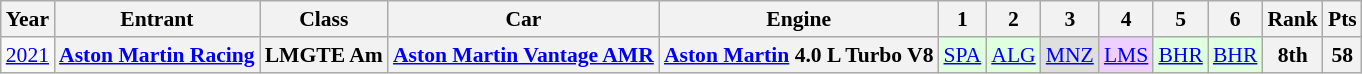<table class="wikitable" style="text-align:center; font-size:90%">
<tr>
<th>Year</th>
<th>Entrant</th>
<th>Class</th>
<th>Car</th>
<th>Engine</th>
<th>1</th>
<th>2</th>
<th>3</th>
<th>4</th>
<th>5</th>
<th>6</th>
<th>Rank</th>
<th>Pts</th>
</tr>
<tr>
<td><a href='#'>2021</a></td>
<th><a href='#'>Aston Martin Racing</a></th>
<th>LMGTE Am</th>
<th><a href='#'>Aston Martin Vantage AMR</a></th>
<th><a href='#'>Aston Martin</a> 4.0 L Turbo V8</th>
<td style="background:#DFFFDF;"><a href='#'>SPA</a><br></td>
<td style="background:#DFFFDF;"><a href='#'>ALG</a><br></td>
<td style="background:#DFDFDF;"><a href='#'>MNZ</a><br></td>
<td style="background:#EFCFFF;"><a href='#'>LMS</a><br></td>
<td style="background:#DFFFDF;"><a href='#'>BHR</a><br></td>
<td style="background:#DFFFDF;"><a href='#'>BHR</a><br></td>
<th>8th</th>
<th>58</th>
</tr>
</table>
